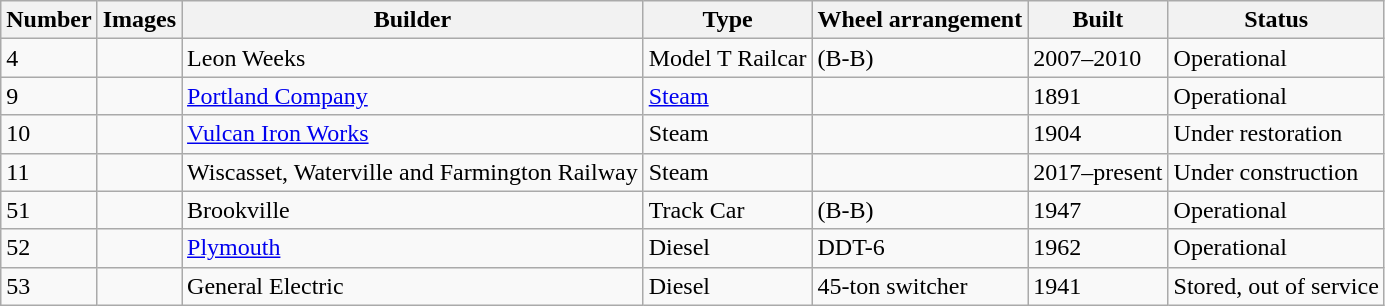<table class="wikitable" style="font-size:100%;">
<tr>
<th>Number</th>
<th>Images</th>
<th>Builder</th>
<th>Type</th>
<th>Wheel arrangement</th>
<th>Built</th>
<th>Status</th>
</tr>
<tr>
<td>4</td>
<td></td>
<td>Leon Weeks</td>
<td>Model T Railcar</td>
<td>(B-B)</td>
<td>2007–2010</td>
<td>Operational</td>
</tr>
<tr>
<td>9</td>
<td></td>
<td><a href='#'>Portland Company</a></td>
<td><a href='#'>Steam</a></td>
<td></td>
<td>1891</td>
<td>Operational</td>
</tr>
<tr>
<td>10</td>
<td></td>
<td><a href='#'>Vulcan Iron Works</a></td>
<td>Steam</td>
<td></td>
<td>1904</td>
<td>Under restoration</td>
</tr>
<tr>
<td>11</td>
<td></td>
<td>Wiscasset, Waterville and Farmington Railway</td>
<td>Steam</td>
<td></td>
<td>2017–present</td>
<td>Under construction</td>
</tr>
<tr>
<td>51</td>
<td></td>
<td>Brookville</td>
<td>Track Car</td>
<td>(B-B)</td>
<td>1947</td>
<td>Operational</td>
</tr>
<tr>
<td>52</td>
<td></td>
<td><a href='#'>Plymouth</a></td>
<td>Diesel</td>
<td>DDT-6</td>
<td>1962</td>
<td>Operational</td>
</tr>
<tr>
<td>53</td>
<td></td>
<td>General Electric</td>
<td>Diesel</td>
<td>45-ton switcher</td>
<td>1941</td>
<td>Stored, out of service</td>
</tr>
</table>
